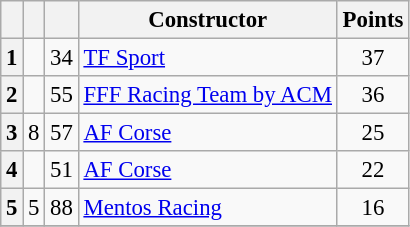<table class="wikitable" style="font-size: 95%;">
<tr>
<th scope="col"></th>
<th scope="col"></th>
<th scope="col"></th>
<th scope="col">Constructor</th>
<th scope="col">Points</th>
</tr>
<tr>
<th scope="row" align="center">1</th>
<td align="left"></td>
<td align="left">34</td>
<td> <a href='#'>TF Sport</a></td>
<td align="center">37</td>
</tr>
<tr>
<th scope="row" align="center">2</th>
<td align="left"></td>
<td align="left">55</td>
<td> <a href='#'>FFF Racing Team by ACM</a></td>
<td align="center">36</td>
</tr>
<tr>
<th scope="row" align="center">3</th>
<td align="left"> 8</td>
<td align="left">57</td>
<td> <a href='#'>AF Corse</a></td>
<td align="center">25</td>
</tr>
<tr>
<th scope="row" align="center">4</th>
<td align="left"></td>
<td align="left">51</td>
<td> <a href='#'>AF Corse</a></td>
<td align="center">22</td>
</tr>
<tr>
<th scope="row" align="center">5</th>
<td align="left"> 5</td>
<td align="left">88</td>
<td> <a href='#'>Mentos Racing</a></td>
<td align="center">16</td>
</tr>
<tr>
</tr>
</table>
